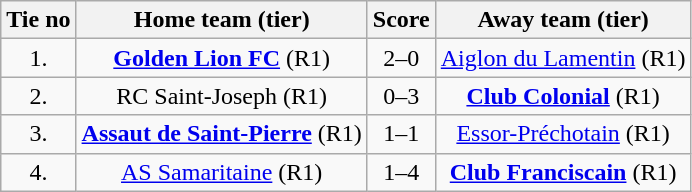<table class="wikitable" style="text-align: center">
<tr>
<th>Tie no</th>
<th>Home team (tier)</th>
<th>Score</th>
<th>Away team (tier)</th>
</tr>
<tr>
<td>1.</td>
<td> <strong><a href='#'>Golden Lion FC</a></strong> (R1)</td>
<td>2–0</td>
<td><a href='#'>Aiglon du Lamentin</a> (R1) </td>
</tr>
<tr>
<td>2.</td>
<td> RC Saint-Joseph (R1)</td>
<td>0–3</td>
<td><strong><a href='#'>Club Colonial</a></strong> (R1) </td>
</tr>
<tr>
<td>3.</td>
<td> <strong><a href='#'>Assaut de Saint-Pierre</a></strong> (R1)</td>
<td>1–1 </td>
<td><a href='#'>Essor-Préchotain</a> (R1) </td>
</tr>
<tr>
<td>4.</td>
<td> <a href='#'>AS Samaritaine</a> (R1)</td>
<td>1–4</td>
<td><strong><a href='#'>Club Franciscain</a></strong> (R1) </td>
</tr>
</table>
